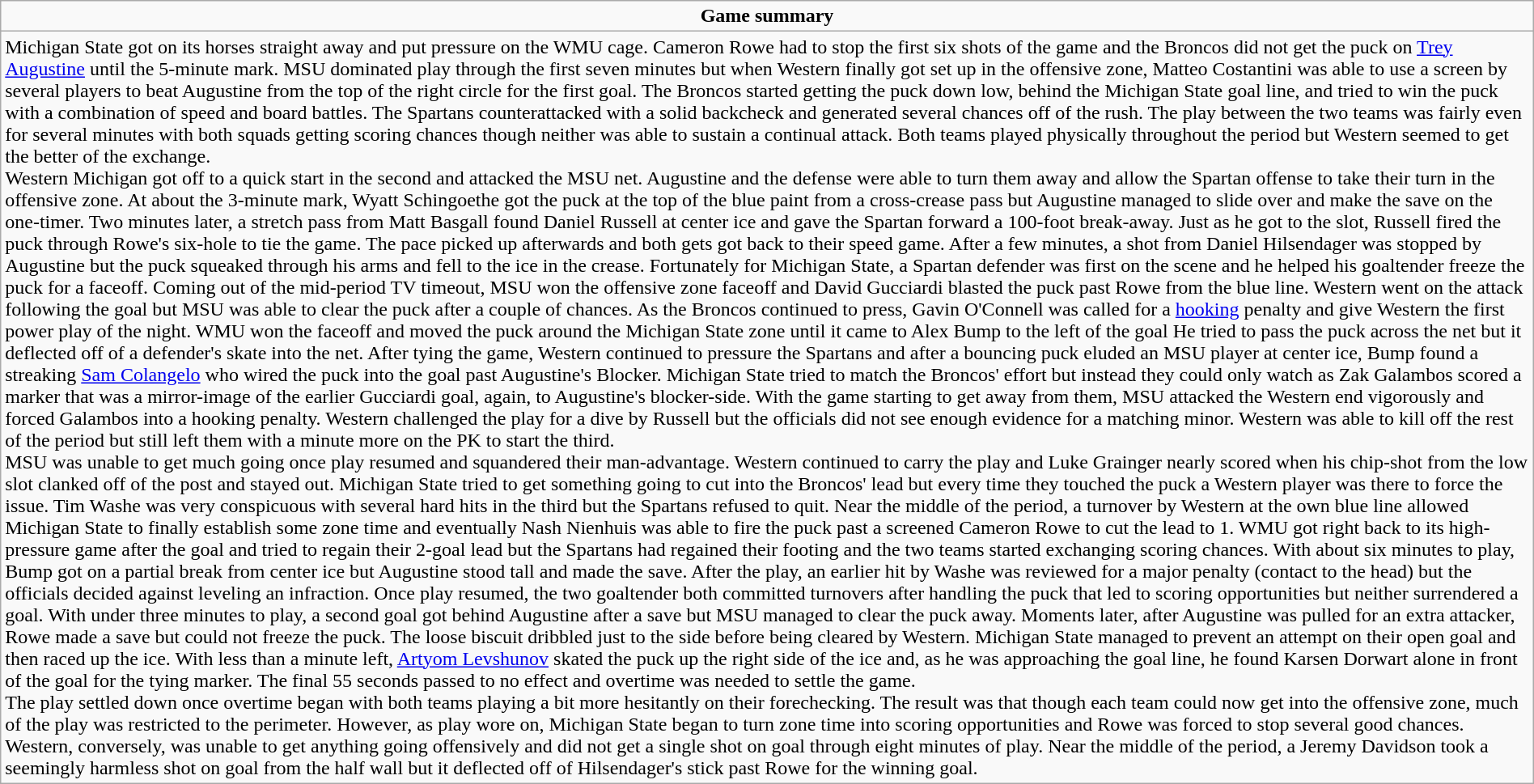<table role="presentation" class="wikitable mw-collapsible autocollapse" width=100%>
<tr>
<td align=center><strong>Game summary</strong></td>
</tr>
<tr>
<td>Michigan State got on its horses straight away and put pressure on the WMU cage. Cameron Rowe had to stop the first six shots of the game and the Broncos did not get the puck on <a href='#'>Trey Augustine</a> until the 5-minute mark. MSU dominated play through the first seven minutes but when Western finally got set up in the offensive zone, Matteo Costantini was able to use a screen by several players to beat Augustine from the top of the right circle for the first goal. The Broncos started getting the puck down low, behind the Michigan State goal line, and tried to win the puck with a combination of speed and board battles. The Spartans counterattacked with a solid backcheck and generated several chances off of the rush. The play between the two teams was fairly even for several minutes with both squads getting scoring chances though neither was able to sustain a continual attack. Both teams played physically throughout the period but Western seemed to get the better of the exchange.<br>Western Michigan got off to a quick start in the second and attacked the MSU net. Augustine and the defense were able to turn them away and allow the Spartan offense to take their turn in the offensive zone. At about the 3-minute mark, Wyatt Schingoethe got the puck at the top of the blue paint from a cross-crease pass but Augustine managed to slide over and make the save on the one-timer. Two minutes later, a stretch pass from Matt Basgall found Daniel Russell at center ice and gave the Spartan forward a 100-foot break-away. Just as he got to the slot, Russell fired the puck through Rowe's six-hole to tie the game. The pace picked up afterwards and both gets got back to their speed game. After a few minutes, a shot from Daniel Hilsendager was stopped by Augustine but the puck squeaked through his arms and fell to the ice in the crease. Fortunately for Michigan State, a Spartan defender was first on the scene and he helped his goaltender freeze the puck for a faceoff. Coming out of the mid-period TV timeout, MSU won the offensive zone faceoff and David Gucciardi blasted the puck past Rowe from the blue line. Western went on the attack following the goal but MSU was able to clear the puck after a couple of chances. As the Broncos continued to press, Gavin O'Connell was called for a <a href='#'>hooking</a> penalty and give Western the first power play of the night. WMU won the faceoff and moved the puck around the Michigan State zone until it came to Alex Bump to the left of the goal He tried to pass the puck across the net but it deflected off of a defender's skate into the net. After tying the game, Western continued to pressure the Spartans and after a bouncing puck eluded an MSU player at center ice, Bump found a streaking <a href='#'>Sam Colangelo</a> who wired the puck into the goal past Augustine's Blocker. Michigan State tried to match the Broncos' effort but instead they could only watch as Zak Galambos scored a marker that was a mirror-image of the earlier Gucciardi goal, again, to Augustine's blocker-side. With the game starting to get away from them, MSU attacked the Western end vigorously and forced Galambos into a hooking penalty. Western challenged the play for a dive by Russell but the officials did not see enough evidence for a matching minor. Western was able to kill off the rest of the period but still left them with a minute more on the PK to start the third.<br>MSU was unable to get much going once play resumed and squandered their man-advantage. Western continued to carry the play and Luke Grainger nearly scored when his chip-shot from the low slot clanked off of the post and stayed out. Michigan State tried to get something going to cut into the Broncos' lead but every time they touched the puck a Western player was there to force the issue. Tim Washe was very conspicuous with several hard hits in the third but the Spartans refused to quit. Near the middle of the period, a turnover by Western at the own blue line allowed Michigan State to finally establish some zone time and eventually Nash Nienhuis was able to fire the puck past a screened Cameron Rowe to cut the lead to 1. WMU got right back to its high-pressure game after the goal and tried to regain their 2-goal lead but the Spartans had regained their footing and the two teams started exchanging scoring chances. With about six minutes to play, Bump got on a partial break from center ice but Augustine stood tall and made the save. After the play, an earlier hit by Washe was reviewed for a major penalty (contact to the head) but the officials decided against leveling an infraction. Once play resumed, the two goaltender both committed turnovers after handling the puck that led to scoring opportunities but neither surrendered a goal. With under three minutes to play, a second goal got behind Augustine after a save but MSU managed to clear the puck away. Moments later, after Augustine was pulled for an extra attacker, Rowe made a save but could not freeze the puck. The loose biscuit dribbled just to the side before being cleared by Western. Michigan State managed to prevent an attempt on their open goal and then raced up the ice. With less than a minute left, <a href='#'>Artyom Levshunov</a> skated the puck up the right side of the ice and, as he was approaching the goal line, he found Karsen Dorwart alone in front of the goal for the tying marker. The final 55 seconds passed to no effect and overtime was needed to settle the game.<br>The play settled down once overtime began with both teams playing a bit more hesitantly on their forechecking. The result was that though each team could now get into the offensive zone, much of the play was restricted to the perimeter. However, as play wore on, Michigan State began to turn zone time into scoring opportunities and Rowe was forced to stop several good chances. Western, conversely, was unable to get anything going offensively and did not get a single shot on goal through eight minutes of play. Near the middle of the period, a Jeremy Davidson took a seemingly harmless shot on goal from the half wall but it deflected off of Hilsendager's stick past Rowe for the winning goal.</td>
</tr>
</table>
